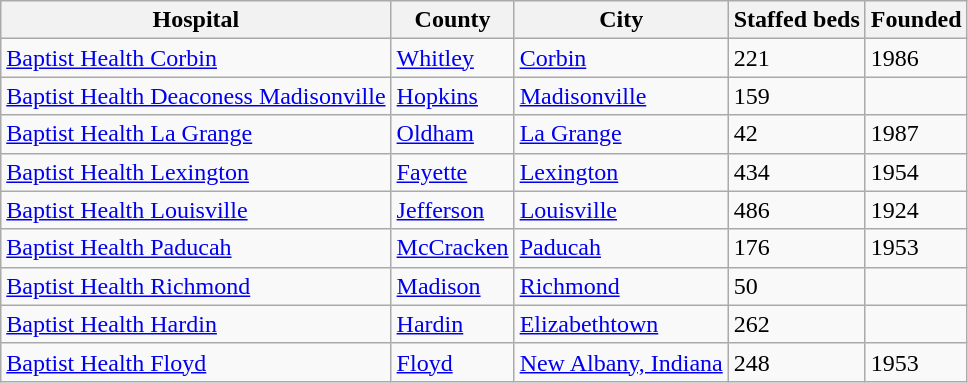<table class="wikitable sortable" border="1">
<tr>
<th>Hospital</th>
<th>County</th>
<th>City</th>
<th data-sort-type="number">Staffed beds</th>
<th>Founded</th>
</tr>
<tr>
<td><a href='#'>Baptist Health Corbin</a></td>
<td><a href='#'>Whitley</a></td>
<td><a href='#'>Corbin</a></td>
<td>221</td>
<td>1986</td>
</tr>
<tr>
<td><a href='#'>Baptist Health Deaconess Madisonville</a></td>
<td><a href='#'>Hopkins</a></td>
<td><a href='#'>Madisonville</a></td>
<td>159</td>
<td></td>
</tr>
<tr>
<td><a href='#'>Baptist Health La Grange</a></td>
<td><a href='#'>Oldham</a></td>
<td><a href='#'>La Grange</a></td>
<td>42</td>
<td>1987</td>
</tr>
<tr>
<td><a href='#'>Baptist Health Lexington</a></td>
<td><a href='#'>Fayette</a></td>
<td><a href='#'>Lexington</a></td>
<td>434</td>
<td>1954</td>
</tr>
<tr>
<td><a href='#'>Baptist Health Louisville</a></td>
<td><a href='#'>Jefferson</a></td>
<td><a href='#'>Louisville</a></td>
<td>486</td>
<td>1924</td>
</tr>
<tr>
<td><a href='#'>Baptist Health Paducah</a></td>
<td><a href='#'>McCracken</a></td>
<td><a href='#'>Paducah</a></td>
<td>176</td>
<td>1953</td>
</tr>
<tr>
<td><a href='#'>Baptist Health Richmond</a></td>
<td><a href='#'>Madison</a></td>
<td><a href='#'>Richmond</a></td>
<td>50</td>
<td></td>
</tr>
<tr>
<td><a href='#'>Baptist Health Hardin</a></td>
<td><a href='#'>Hardin</a></td>
<td><a href='#'>Elizabethtown</a></td>
<td>262</td>
<td></td>
</tr>
<tr>
<td><a href='#'>Baptist Health Floyd</a></td>
<td><a href='#'>Floyd</a></td>
<td><a href='#'>New Albany, Indiana</a></td>
<td>248</td>
<td>1953</td>
</tr>
</table>
